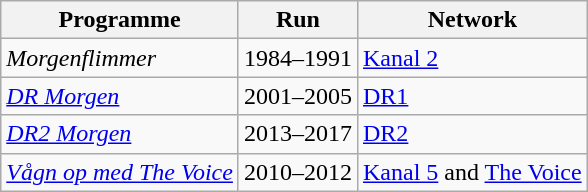<table class="wikitable">
<tr>
<th>Programme</th>
<th>Run</th>
<th>Network</th>
</tr>
<tr>
<td><em>Morgenflimmer</em></td>
<td>1984–1991</td>
<td><a href='#'>Kanal 2</a></td>
</tr>
<tr>
<td><em><a href='#'>DR Morgen</a></em></td>
<td>2001–2005</td>
<td><a href='#'>DR1</a></td>
</tr>
<tr>
<td><em><a href='#'>DR2 Morgen</a></em></td>
<td>2013–2017</td>
<td><a href='#'>DR2</a></td>
</tr>
<tr>
<td><em><a href='#'>Vågn op med The Voice</a></em></td>
<td>2010–2012</td>
<td><a href='#'>Kanal 5</a> and <a href='#'>The Voice</a></td>
</tr>
</table>
